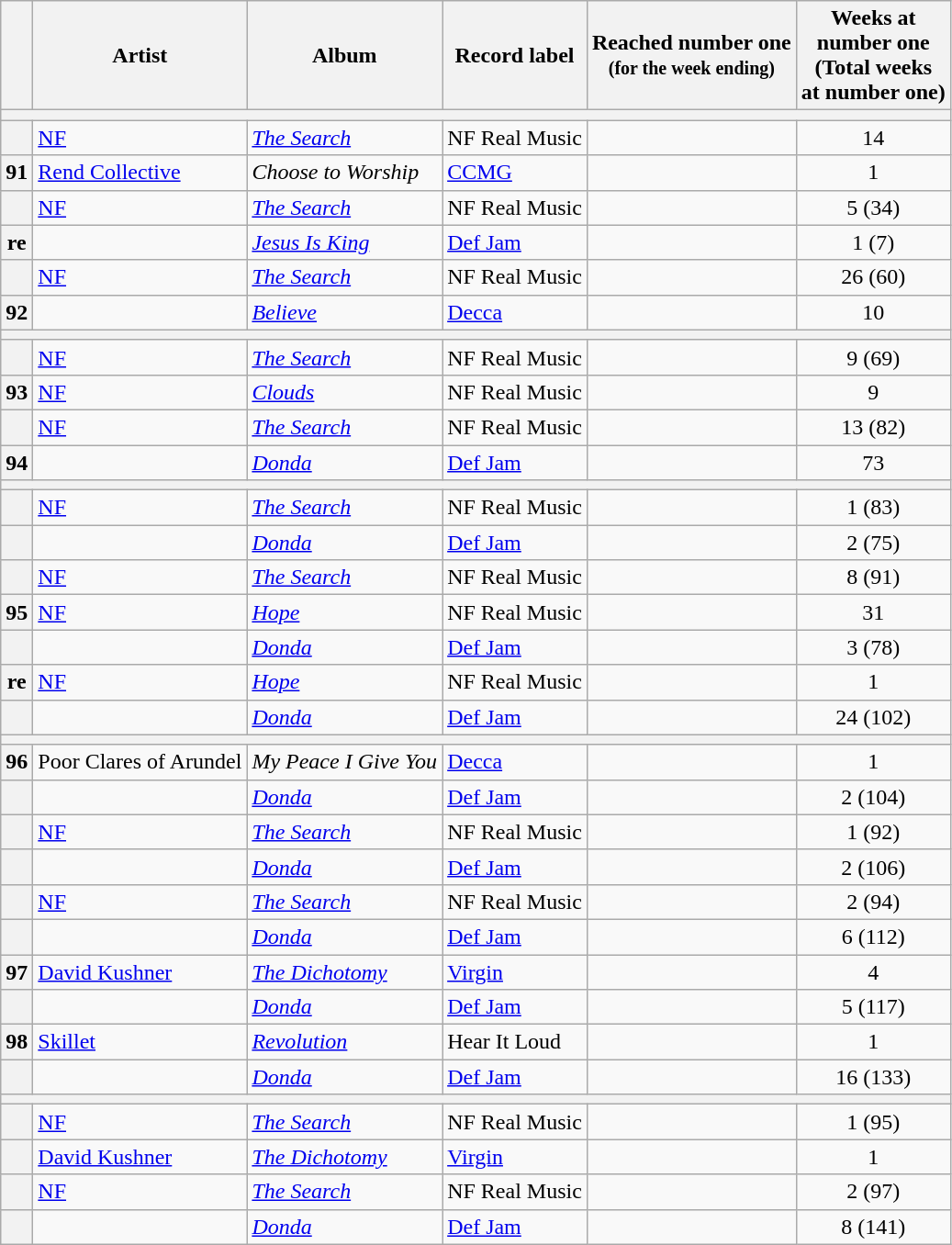<table class="wikitable plainrowheaders sortable">
<tr>
<th scope=col></th>
<th scope=col>Artist</th>
<th scope=col>Album</th>
<th scope=col>Record label</th>
<th scope=col>Reached number one<br><small>(for the week ending)</small></th>
<th scope=col>Weeks at<br>number one<br>(Total weeks<br>at number one)</th>
</tr>
<tr class=unsortable>
<th scope=row style="text-align:center;" colspan=6></th>
</tr>
<tr>
<th scope=row style="text-align:center;"></th>
<td><a href='#'>NF</a></td>
<td><em><a href='#'>The Search</a></em></td>
<td>NF Real Music</td>
<td></td>
<td align=center>14</td>
</tr>
<tr>
<th scope=row style="text-align:center;">91</th>
<td><a href='#'>Rend Collective</a></td>
<td><em>Choose to Worship</em></td>
<td><a href='#'>CCMG</a></td>
<td></td>
<td align=center>1</td>
</tr>
<tr>
<th scope=row style="text-align:center;"></th>
<td><a href='#'>NF</a></td>
<td><em><a href='#'>The Search</a></em></td>
<td>NF Real Music</td>
<td></td>
<td align=center>5 (34)</td>
</tr>
<tr>
<th scope=row style="text-align:center;">re</th>
<td></td>
<td><em><a href='#'>Jesus Is King</a></em></td>
<td><a href='#'>Def Jam</a></td>
<td></td>
<td align=center>1 (7)</td>
</tr>
<tr>
<th scope=row style="text-align:center;"></th>
<td><a href='#'>NF</a></td>
<td><em><a href='#'>The Search</a></em></td>
<td>NF Real Music</td>
<td></td>
<td align=center>26 (60)</td>
</tr>
<tr>
<th scope=row style="text-align:center;">92</th>
<td></td>
<td><em><a href='#'>Believe</a></em></td>
<td><a href='#'>Decca</a></td>
<td></td>
<td align=center>10</td>
</tr>
<tr>
<th scope=row style="text-align:center;" colspan=6></th>
</tr>
<tr>
<th scope=row style="text-align:center;"></th>
<td><a href='#'>NF</a></td>
<td><em><a href='#'>The Search</a></em></td>
<td>NF Real Music</td>
<td></td>
<td align=center>9 (69)</td>
</tr>
<tr>
<th scope=row style="text-align:center;">93</th>
<td><a href='#'>NF</a></td>
<td><em><a href='#'>Clouds</a></em></td>
<td>NF Real Music</td>
<td></td>
<td align=center>9</td>
</tr>
<tr>
<th scope=row style="text-align:center;"></th>
<td><a href='#'>NF</a></td>
<td><em><a href='#'>The Search</a></em></td>
<td>NF Real Music</td>
<td></td>
<td align=center>13 (82)</td>
</tr>
<tr>
<th scope=row style="text-align:center;">94</th>
<td></td>
<td><em><a href='#'>Donda</a></em></td>
<td><a href='#'>Def Jam</a></td>
<td></td>
<td align=center>73</td>
</tr>
<tr>
<th scope=row style="text-align:center;" colspan=6></th>
</tr>
<tr>
<th scope=row style="text-align:center;"></th>
<td><a href='#'>NF</a></td>
<td><em><a href='#'>The Search</a></em></td>
<td>NF Real Music</td>
<td></td>
<td align=center>1 (83)</td>
</tr>
<tr>
<th scope=row style="text-align:center;"></th>
<td></td>
<td><em><a href='#'>Donda</a></em></td>
<td><a href='#'>Def Jam</a></td>
<td></td>
<td align=center>2 (75)</td>
</tr>
<tr>
<th scope=row style="text-align:center;"></th>
<td><a href='#'>NF</a></td>
<td><em><a href='#'>The Search</a></em></td>
<td>NF Real Music</td>
<td></td>
<td align=center>8 (91)</td>
</tr>
<tr>
<th scope=row style="text-align:center;">95</th>
<td><a href='#'>NF</a></td>
<td><em><a href='#'>Hope</a></em></td>
<td>NF Real Music</td>
<td></td>
<td align=center>31</td>
</tr>
<tr>
<th scope=row style="text-align:center;"></th>
<td></td>
<td><em><a href='#'>Donda</a></em></td>
<td><a href='#'>Def Jam</a></td>
<td></td>
<td align=center>3 (78)</td>
</tr>
<tr>
<th scope=row style="text-align:center;">re</th>
<td><a href='#'>NF</a></td>
<td><em><a href='#'>Hope</a></em></td>
<td>NF Real Music</td>
<td></td>
<td align=center>1</td>
</tr>
<tr>
<th scope=row style="text-align:center;"></th>
<td></td>
<td><em><a href='#'>Donda</a></em></td>
<td><a href='#'>Def Jam</a></td>
<td></td>
<td align=center>24 (102)</td>
</tr>
<tr>
<th scope=row style="text-align:center;" colspan=6></th>
</tr>
<tr>
<th scope=row style="text-align:center;">96</th>
<td>Poor Clares of Arundel</td>
<td><em>My Peace I Give You</em></td>
<td><a href='#'>Decca</a></td>
<td></td>
<td align=center>1</td>
</tr>
<tr>
<th scope=row style="text-align:center;"></th>
<td></td>
<td><em><a href='#'>Donda</a></em></td>
<td><a href='#'>Def Jam</a></td>
<td></td>
<td align=center>2 (104)</td>
</tr>
<tr>
<th scope=row style="text-align:center;"></th>
<td><a href='#'>NF</a></td>
<td><em><a href='#'>The Search</a></em></td>
<td>NF Real Music</td>
<td></td>
<td align=center>1 (92)</td>
</tr>
<tr>
<th scope=row style="text-align:center;"></th>
<td></td>
<td><em><a href='#'>Donda</a></em></td>
<td><a href='#'>Def Jam</a></td>
<td></td>
<td align=center>2 (106)</td>
</tr>
<tr>
<th scope=row style="text-align:center;"></th>
<td><a href='#'>NF</a></td>
<td><em><a href='#'>The Search</a></em></td>
<td>NF Real Music</td>
<td></td>
<td align=center>2 (94)</td>
</tr>
<tr>
<th scope=row style="text-align:center;"></th>
<td></td>
<td><em><a href='#'>Donda</a></em></td>
<td><a href='#'>Def Jam</a></td>
<td></td>
<td align=center>6 (112)</td>
</tr>
<tr>
<th scope=row style="text-align:center;">97</th>
<td><a href='#'>David Kushner</a></td>
<td><em><a href='#'>The Dichotomy</a></em></td>
<td><a href='#'>Virgin</a></td>
<td></td>
<td align=center>4</td>
</tr>
<tr>
<th scope=row style="text-align:center;"></th>
<td></td>
<td><em><a href='#'>Donda</a></em></td>
<td><a href='#'>Def Jam</a></td>
<td></td>
<td align=center>5 (117)</td>
</tr>
<tr>
<th scope=row style="text-align:center;">98</th>
<td><a href='#'>Skillet</a></td>
<td><em><a href='#'>Revolution</a></em></td>
<td>Hear It Loud</td>
<td></td>
<td align=center>1</td>
</tr>
<tr>
<th scope=row style="text-align:center;"></th>
<td></td>
<td><em><a href='#'>Donda</a></em></td>
<td><a href='#'>Def Jam</a></td>
<td></td>
<td align=center>16 (133)</td>
</tr>
<tr>
<th scope=row style="text-align:center;" colspan=6></th>
</tr>
<tr>
<th scope=row style="text-align:center;"></th>
<td><a href='#'>NF</a></td>
<td><em><a href='#'>The Search</a></em></td>
<td>NF Real Music</td>
<td></td>
<td align=center>1 (95)</td>
</tr>
<tr>
<th scope=row style="text-align:center;"></th>
<td><a href='#'>David Kushner</a></td>
<td><em><a href='#'>The Dichotomy</a></em></td>
<td><a href='#'>Virgin</a></td>
<td></td>
<td align=center>1</td>
</tr>
<tr>
<th scope=row style="text-align:center;"></th>
<td><a href='#'>NF</a></td>
<td><em><a href='#'>The Search</a></em></td>
<td>NF Real Music</td>
<td></td>
<td align=center>2 (97)</td>
</tr>
<tr>
<th scope=row style="text-align:center;"></th>
<td></td>
<td><em><a href='#'>Donda</a></em></td>
<td><a href='#'>Def Jam</a></td>
<td></td>
<td align=center>8 (141)</td>
</tr>
</table>
